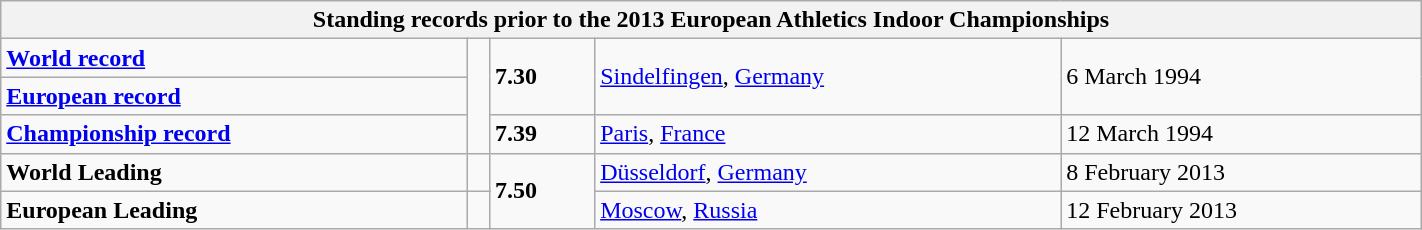<table class="wikitable" width=75%>
<tr>
<th colspan="5">Standing records prior to the 2013 European Athletics Indoor Championships</th>
</tr>
<tr>
<td><strong><a href='#'>World record</a></strong></td>
<td rowspan=3></td>
<td rowspan=2><strong>7.30</strong></td>
<td rowspan=2><a href='#'>Sindelfingen</a>, <a href='#'>Germany</a></td>
<td rowspan=2>6 March 1994</td>
</tr>
<tr>
<td><strong><a href='#'>European record</a></strong></td>
</tr>
<tr>
<td><strong><a href='#'>Championship record</a></strong></td>
<td><strong>7.39</strong></td>
<td><a href='#'>Paris</a>, <a href='#'>France</a></td>
<td>12 March 1994</td>
</tr>
<tr>
<td rowspan=2><strong>World Leading</strong></td>
<td></td>
<td rowspan=3><strong>7.50</strong></td>
<td><a href='#'>Düsseldorf</a>, <a href='#'>Germany</a></td>
<td>8 February 2013</td>
</tr>
<tr>
<td rowspan=2></td>
<td rowspan=2><a href='#'>Moscow</a>, <a href='#'>Russia</a></td>
<td rowspan=2>12 February 2013</td>
</tr>
<tr>
<td><strong>European Leading</strong></td>
</tr>
</table>
